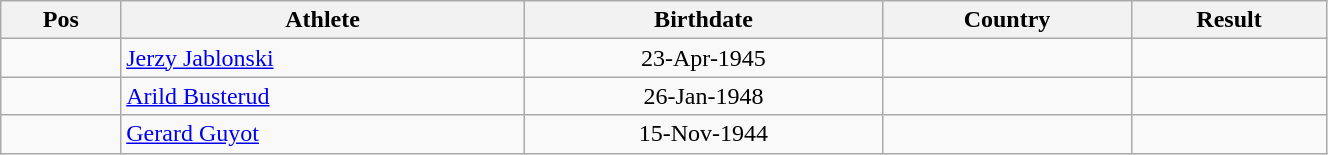<table class="wikitable"  style="text-align:center; width:70%;">
<tr>
<th>Pos</th>
<th>Athlete</th>
<th>Birthdate</th>
<th>Country</th>
<th>Result</th>
</tr>
<tr>
<td align=center></td>
<td align=left><a href='#'>Jerzy Jablonski</a></td>
<td>23-Apr-1945</td>
<td align=left></td>
<td></td>
</tr>
<tr>
<td align=center></td>
<td align=left><a href='#'>Arild Busterud</a></td>
<td>26-Jan-1948</td>
<td align=left></td>
<td></td>
</tr>
<tr>
<td align=center></td>
<td align=left><a href='#'>Gerard Guyot</a></td>
<td>15-Nov-1944</td>
<td align=left></td>
<td></td>
</tr>
</table>
